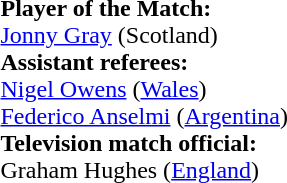<table style="width:100%">
<tr>
<td><br><strong>Player of the Match:</strong>
<br><a href='#'>Jonny Gray</a> (Scotland)<br><strong>Assistant referees:</strong>
<br><a href='#'>Nigel Owens</a> (<a href='#'>Wales</a>)
<br><a href='#'>Federico Anselmi</a> (<a href='#'>Argentina</a>)
<br><strong>Television match official:</strong>
<br>Graham Hughes (<a href='#'>England</a>)</td>
</tr>
</table>
